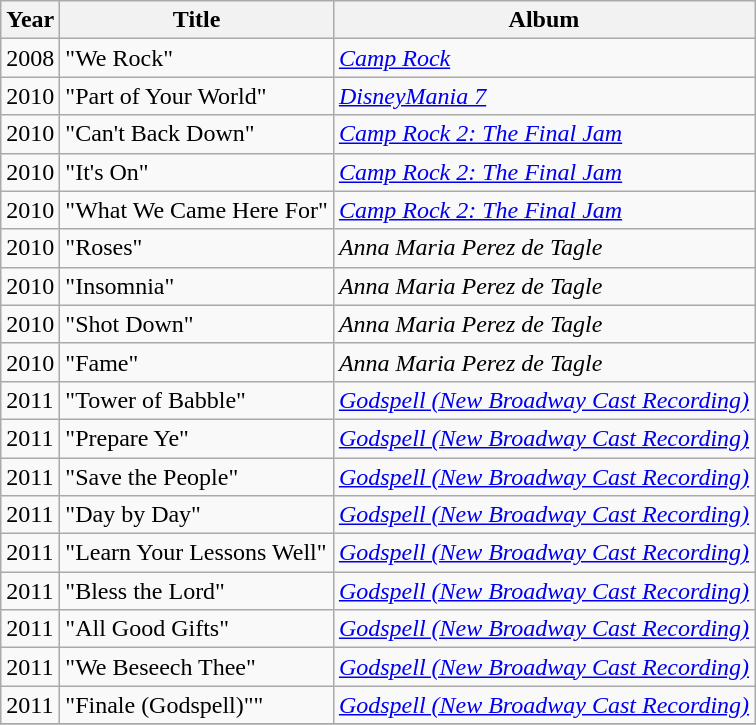<table class="wikitable sortable">
<tr>
<th>Year</th>
<th>Title</th>
<th>Album</th>
</tr>
<tr>
<td>2008</td>
<td>"We Rock"</td>
<td><em><a href='#'>Camp Rock</a></em></td>
</tr>
<tr>
<td>2010</td>
<td>"Part of Your World"</td>
<td><em><a href='#'>DisneyMania 7</a></em></td>
</tr>
<tr>
<td>2010</td>
<td>"Can't Back Down"</td>
<td><em><a href='#'>Camp Rock 2: The Final Jam</a></em></td>
</tr>
<tr>
<td>2010</td>
<td>"It's On"</td>
<td><em><a href='#'>Camp Rock 2: The Final Jam</a></em></td>
</tr>
<tr>
<td>2010</td>
<td>"What We Came Here For"</td>
<td><em><a href='#'>Camp Rock 2: The Final Jam</a></em></td>
</tr>
<tr>
<td>2010</td>
<td>"Roses"</td>
<td><em>Anna Maria Perez de Tagle</em></td>
</tr>
<tr>
<td>2010</td>
<td>"Insomnia"</td>
<td><em>Anna Maria Perez de Tagle</em></td>
</tr>
<tr>
<td>2010</td>
<td>"Shot Down"</td>
<td><em>Anna Maria Perez de Tagle</em></td>
</tr>
<tr>
<td>2010</td>
<td>"Fame"</td>
<td><em>Anna Maria Perez de Tagle</em></td>
</tr>
<tr>
<td>2011</td>
<td>"Tower of Babble"</td>
<td><em><a href='#'>Godspell (New Broadway Cast Recording)</a></em></td>
</tr>
<tr>
<td>2011</td>
<td>"Prepare Ye"</td>
<td><em><a href='#'>Godspell (New Broadway Cast Recording)</a></em></td>
</tr>
<tr>
<td>2011</td>
<td>"Save the People"</td>
<td><em><a href='#'>Godspell (New Broadway Cast Recording)</a></em></td>
</tr>
<tr>
<td>2011</td>
<td>"Day by Day"</td>
<td><em><a href='#'>Godspell (New Broadway Cast Recording)</a></em></td>
</tr>
<tr>
<td>2011</td>
<td>"Learn Your Lessons Well"</td>
<td><em><a href='#'>Godspell (New Broadway Cast Recording)</a></em></td>
</tr>
<tr>
<td>2011</td>
<td>"Bless the Lord"</td>
<td><em><a href='#'>Godspell (New Broadway Cast Recording)</a></em></td>
</tr>
<tr>
<td>2011</td>
<td>"All Good Gifts"</td>
<td><em><a href='#'>Godspell (New Broadway Cast Recording)</a></em></td>
</tr>
<tr>
<td>2011</td>
<td>"We Beseech Thee"</td>
<td><em><a href='#'>Godspell (New Broadway Cast Recording)</a></em></td>
</tr>
<tr>
<td>2011</td>
<td>"Finale (Godspell)""</td>
<td><em><a href='#'>Godspell (New Broadway Cast Recording)</a></em></td>
</tr>
<tr>
</tr>
</table>
